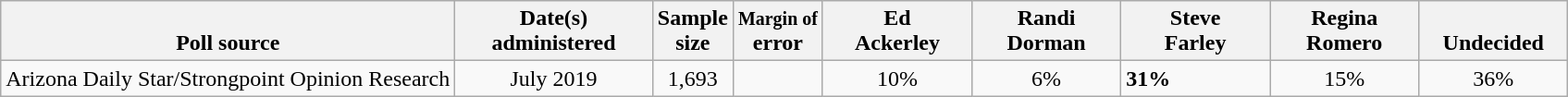<table class="wikitable">
<tr valign= bottom>
<th>Poll source</th>
<th style="width:135px;">Date(s)<br>administered</th>
<th class=small>Sample<br>size</th>
<th><small>Margin of</small><br>error</th>
<th style="width:100px;">Ed<br>Ackerley</th>
<th style="width:100px;">Randi<br>Dorman</th>
<th style="width:100px;">Steve<br>Farley</th>
<th style="width:100px;">Regina<br>Romero</th>
<th style="width:100px;">Undecided</th>
</tr>
<tr>
<td>Arizona Daily Star/Strongpoint Opinion Research</td>
<td align=center>July 2019</td>
<td align=center>1,693</td>
<td align=center></td>
<td align=center>10%</td>
<td align=center>6%</td>
<td><strong>31%</strong></td>
<td align=center>15%</td>
<td align=center>36%</td>
</tr>
</table>
